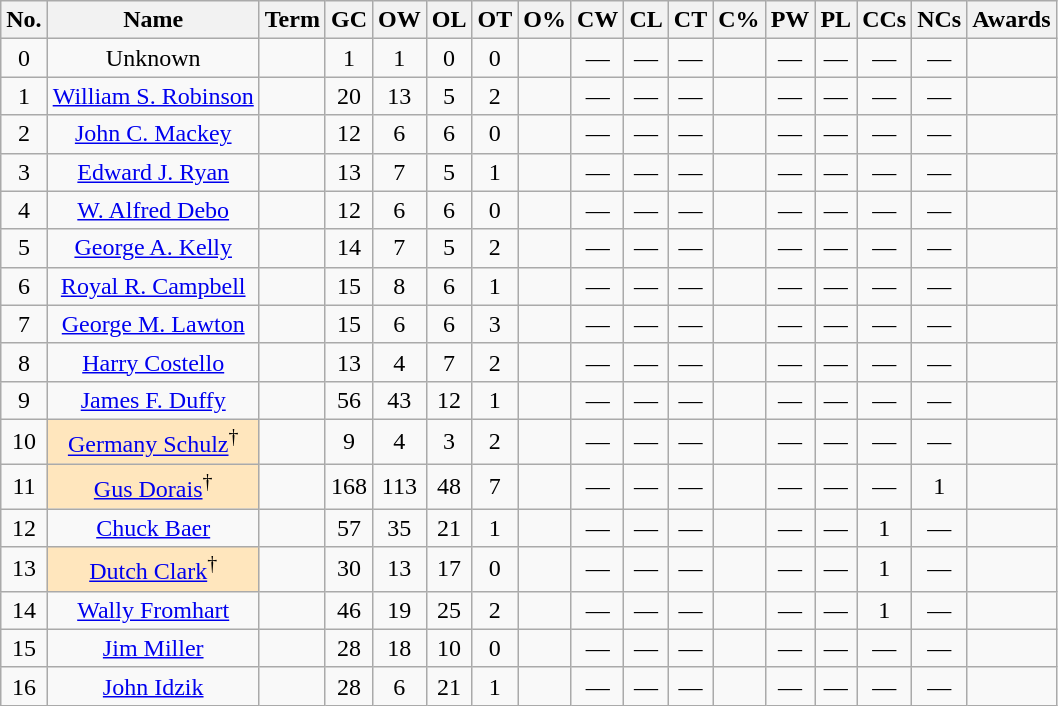<table class="wikitable sortable" style="text-align:center">
<tr>
<th>No.</th>
<th>Name</th>
<th>Term</th>
<th>GC</th>
<th>OW</th>
<th>OL</th>
<th>OT</th>
<th>O%</th>
<th>CW</th>
<th>CL</th>
<th>CT</th>
<th>C%</th>
<th>PW</th>
<th>PL</th>
<th>CCs</th>
<th>NCs</th>
<th class="unsortable">Awards</th>
</tr>
<tr>
<td>0</td>
<td>Unknown</td>
<td></td>
<td>1</td>
<td>1</td>
<td>0</td>
<td>0</td>
<td></td>
<td>—</td>
<td>—</td>
<td>—</td>
<td></td>
<td>—</td>
<td>—</td>
<td>—</td>
<td>—</td>
<td></td>
</tr>
<tr>
<td>1</td>
<td><a href='#'>William S. Robinson</a></td>
<td></td>
<td>20</td>
<td>13</td>
<td>5</td>
<td>2</td>
<td></td>
<td>—</td>
<td>—</td>
<td>—</td>
<td></td>
<td>—</td>
<td>—</td>
<td>—</td>
<td>—</td>
<td></td>
</tr>
<tr>
<td>2</td>
<td><a href='#'>John C. Mackey</a></td>
<td></td>
<td>12</td>
<td>6</td>
<td>6</td>
<td>0</td>
<td></td>
<td>—</td>
<td>—</td>
<td>—</td>
<td></td>
<td>—</td>
<td>—</td>
<td>—</td>
<td>—</td>
<td></td>
</tr>
<tr>
<td>3</td>
<td><a href='#'>Edward J. Ryan</a></td>
<td></td>
<td>13</td>
<td>7</td>
<td>5</td>
<td>1</td>
<td></td>
<td>—</td>
<td>—</td>
<td>—</td>
<td></td>
<td>—</td>
<td>—</td>
<td>—</td>
<td>—</td>
<td></td>
</tr>
<tr>
<td>4</td>
<td><a href='#'>W. Alfred Debo</a></td>
<td></td>
<td>12</td>
<td>6</td>
<td>6</td>
<td>0</td>
<td></td>
<td>—</td>
<td>—</td>
<td>—</td>
<td></td>
<td>—</td>
<td>—</td>
<td>—</td>
<td>—</td>
<td></td>
</tr>
<tr>
<td>5</td>
<td><a href='#'>George A. Kelly</a></td>
<td></td>
<td>14</td>
<td>7</td>
<td>5</td>
<td>2</td>
<td></td>
<td>—</td>
<td>—</td>
<td>—</td>
<td></td>
<td>—</td>
<td>—</td>
<td>—</td>
<td>—</td>
<td></td>
</tr>
<tr>
<td>6</td>
<td><a href='#'>Royal R. Campbell</a></td>
<td></td>
<td>15</td>
<td>8</td>
<td>6</td>
<td>1</td>
<td></td>
<td>—</td>
<td>—</td>
<td>—</td>
<td></td>
<td>—</td>
<td>—</td>
<td>—</td>
<td>—</td>
<td></td>
</tr>
<tr>
<td>7</td>
<td><a href='#'>George M. Lawton</a></td>
<td></td>
<td>15</td>
<td>6</td>
<td>6</td>
<td>3</td>
<td></td>
<td>—</td>
<td>—</td>
<td>—</td>
<td></td>
<td>—</td>
<td>—</td>
<td>—</td>
<td>—</td>
<td></td>
</tr>
<tr>
<td>8</td>
<td><a href='#'>Harry Costello</a></td>
<td></td>
<td>13</td>
<td>4</td>
<td>7</td>
<td>2</td>
<td></td>
<td>—</td>
<td>—</td>
<td>—</td>
<td></td>
<td>—</td>
<td>—</td>
<td>—</td>
<td>—</td>
<td></td>
</tr>
<tr>
<td>9</td>
<td><a href='#'>James F. Duffy</a></td>
<td></td>
<td>56</td>
<td>43</td>
<td>12</td>
<td>1</td>
<td></td>
<td>—</td>
<td>—</td>
<td>—</td>
<td></td>
<td>—</td>
<td>—</td>
<td>—</td>
<td>—</td>
<td></td>
</tr>
<tr>
<td>10</td>
<td style="background:#ffe6bd;"><a href='#'>Germany Schulz</a><sup>†</sup></td>
<td></td>
<td>9</td>
<td>4</td>
<td>3</td>
<td>2</td>
<td></td>
<td>—</td>
<td>—</td>
<td>—</td>
<td></td>
<td>—</td>
<td>—</td>
<td>—</td>
<td>—</td>
<td></td>
</tr>
<tr>
<td>11</td>
<td style="background:#ffe6bd;"><a href='#'>Gus Dorais</a><sup>†</sup></td>
<td></td>
<td>168</td>
<td>113</td>
<td>48</td>
<td>7</td>
<td></td>
<td>—</td>
<td>—</td>
<td>—</td>
<td></td>
<td>—</td>
<td>—</td>
<td>—</td>
<td>1</td>
<td></td>
</tr>
<tr>
<td>12</td>
<td><a href='#'>Chuck Baer</a></td>
<td></td>
<td>57</td>
<td>35</td>
<td>21</td>
<td>1</td>
<td></td>
<td>—</td>
<td>—</td>
<td>—</td>
<td></td>
<td>—</td>
<td>—</td>
<td>1</td>
<td>—</td>
<td></td>
</tr>
<tr>
<td>13</td>
<td style="background:#ffe6bd;"><a href='#'>Dutch Clark</a><sup>†</sup></td>
<td></td>
<td>30</td>
<td>13</td>
<td>17</td>
<td>0</td>
<td></td>
<td>—</td>
<td>—</td>
<td>—</td>
<td></td>
<td>—</td>
<td>—</td>
<td>1</td>
<td>—</td>
<td></td>
</tr>
<tr>
<td>14</td>
<td><a href='#'>Wally Fromhart</a></td>
<td></td>
<td>46</td>
<td>19</td>
<td>25</td>
<td>2</td>
<td></td>
<td>—</td>
<td>—</td>
<td>—</td>
<td></td>
<td>—</td>
<td>—</td>
<td>1</td>
<td>—</td>
<td></td>
</tr>
<tr>
<td>15</td>
<td><a href='#'>Jim Miller</a></td>
<td></td>
<td>28</td>
<td>18</td>
<td>10</td>
<td>0</td>
<td></td>
<td>—</td>
<td>—</td>
<td>—</td>
<td></td>
<td>—</td>
<td>—</td>
<td>—</td>
<td>—</td>
<td></td>
</tr>
<tr>
<td>16</td>
<td><a href='#'>John Idzik</a></td>
<td></td>
<td>28</td>
<td>6</td>
<td>21</td>
<td>1</td>
<td></td>
<td>—</td>
<td>—</td>
<td>—</td>
<td></td>
<td>—</td>
<td>—</td>
<td>—</td>
<td>—</td>
<td></td>
</tr>
</table>
